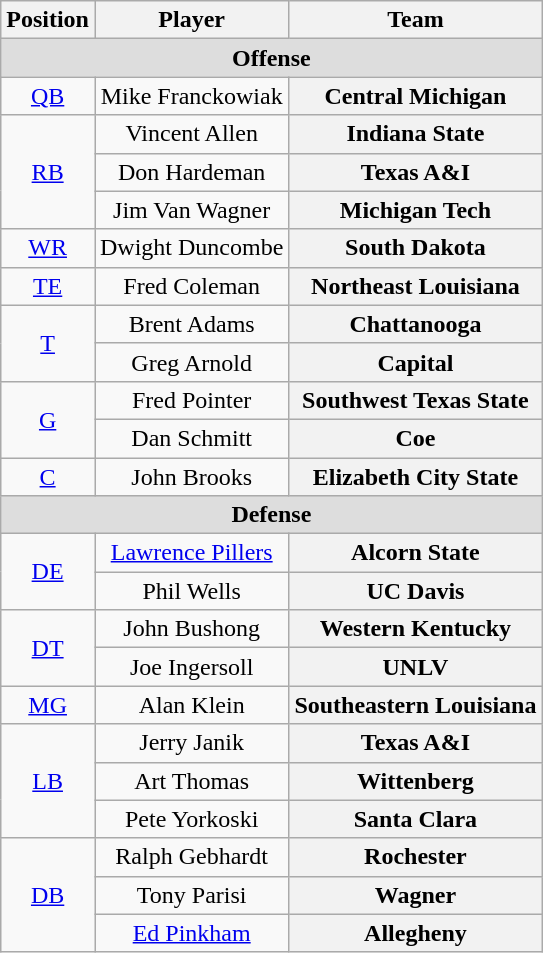<table class="wikitable">
<tr>
<th>Position</th>
<th>Player</th>
<th>Team</th>
</tr>
<tr>
<td colspan="3" style="text-align:center; background:#ddd;"><strong>Offense </strong></td>
</tr>
<tr style="text-align:center;">
<td><a href='#'>QB</a></td>
<td>Mike Franckowiak</td>
<th Style = >Central Michigan</th>
</tr>
<tr style="text-align:center;">
<td rowspan="3"><a href='#'>RB</a></td>
<td>Vincent Allen</td>
<th Style = >Indiana State</th>
</tr>
<tr style="text-align:center;">
<td>Don Hardeman</td>
<th Style = >Texas A&I</th>
</tr>
<tr style="text-align:center;">
<td>Jim Van Wagner</td>
<th Style = >Michigan Tech</th>
</tr>
<tr style="text-align:center;">
<td><a href='#'>WR</a></td>
<td>Dwight Duncombe</td>
<th Style = >South Dakota</th>
</tr>
<tr style="text-align:center;">
<td><a href='#'>TE</a></td>
<td>Fred Coleman</td>
<th Style = >Northeast Louisiana</th>
</tr>
<tr style="text-align:center;">
<td rowspan="2"><a href='#'>T</a></td>
<td>Brent Adams</td>
<th Style = >Chattanooga</th>
</tr>
<tr style="text-align:center;">
<td>Greg Arnold</td>
<th Style = >Capital</th>
</tr>
<tr style="text-align:center;">
<td rowspan="2"><a href='#'>G</a></td>
<td>Fred Pointer</td>
<th Style = >Southwest Texas State</th>
</tr>
<tr style="text-align:center;">
<td>Dan Schmitt</td>
<th Style = >Coe</th>
</tr>
<tr style="text-align:center;">
<td><a href='#'>C</a></td>
<td>John Brooks</td>
<th Style = >Elizabeth City State</th>
</tr>
<tr>
<td colspan="3" style="text-align:center; background:#ddd;"><strong>Defense</strong></td>
</tr>
<tr style="text-align:center;">
<td rowspan="2"><a href='#'>DE</a></td>
<td><a href='#'>Lawrence Pillers</a></td>
<th Style = >Alcorn State</th>
</tr>
<tr style="text-align:center;">
<td>Phil Wells</td>
<th Style = >UC Davis</th>
</tr>
<tr style="text-align:center;">
<td rowspan="2"><a href='#'>DT</a></td>
<td>John Bushong</td>
<th Style = >Western Kentucky</th>
</tr>
<tr style="text-align:center;">
<td>Joe Ingersoll</td>
<th Style = >UNLV</th>
</tr>
<tr style="text-align:center;">
<td><a href='#'>MG</a></td>
<td>Alan Klein</td>
<th Style = >Southeastern Louisiana</th>
</tr>
<tr style="text-align:center;">
<td rowspan="3"><a href='#'>LB</a></td>
<td>Jerry Janik</td>
<th Style = >Texas A&I</th>
</tr>
<tr style="text-align:center;">
<td>Art Thomas</td>
<th Style = >Wittenberg</th>
</tr>
<tr style="text-align:center;">
<td>Pete Yorkoski</td>
<th Style = >Santa Clara</th>
</tr>
<tr style="text-align:center;">
<td rowspan="3"><a href='#'>DB</a></td>
<td>Ralph Gebhardt</td>
<th Style = >Rochester</th>
</tr>
<tr style="text-align:center;">
<td>Tony Parisi</td>
<th Style = >Wagner</th>
</tr>
<tr style="text-align:center;">
<td><a href='#'>Ed Pinkham</a></td>
<th Style = >Allegheny</th>
</tr>
</table>
